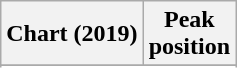<table class="wikitable sortable plainrowheaders" style="text-align:center">
<tr>
<th scope="col">Chart (2019)</th>
<th scope="col">Peak<br>position</th>
</tr>
<tr>
</tr>
<tr>
</tr>
</table>
